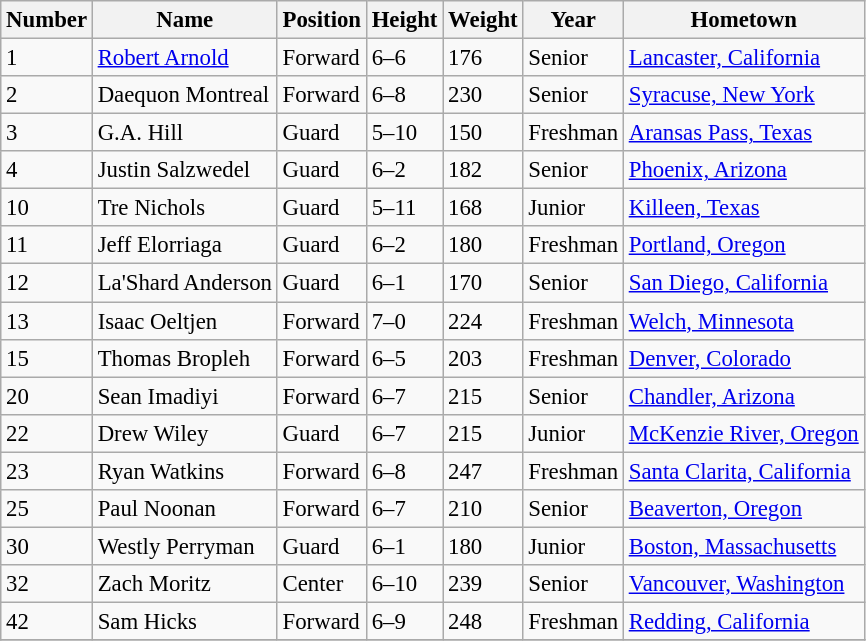<table class="wikitable" style="font-size: 95%;">
<tr>
<th>Number</th>
<th>Name</th>
<th>Position</th>
<th>Height</th>
<th>Weight</th>
<th>Year</th>
<th>Hometown</th>
</tr>
<tr>
<td>1</td>
<td><a href='#'>Robert Arnold</a></td>
<td>Forward</td>
<td>6–6</td>
<td>176</td>
<td>Senior</td>
<td><a href='#'>Lancaster, California</a></td>
</tr>
<tr>
<td>2</td>
<td>Daequon Montreal</td>
<td>Forward</td>
<td>6–8</td>
<td>230</td>
<td>Senior</td>
<td><a href='#'>Syracuse, New York</a></td>
</tr>
<tr>
<td>3</td>
<td>G.A. Hill</td>
<td>Guard</td>
<td>5–10</td>
<td>150</td>
<td>Freshman</td>
<td><a href='#'>Aransas Pass, Texas</a></td>
</tr>
<tr>
<td>4</td>
<td>Justin Salzwedel</td>
<td>Guard</td>
<td>6–2</td>
<td>182</td>
<td>Senior</td>
<td><a href='#'>Phoenix, Arizona</a></td>
</tr>
<tr>
<td>10</td>
<td>Tre Nichols</td>
<td>Guard</td>
<td>5–11</td>
<td>168</td>
<td>Junior</td>
<td><a href='#'>Killeen, Texas</a></td>
</tr>
<tr>
<td>11</td>
<td>Jeff Elorriaga</td>
<td>Guard</td>
<td>6–2</td>
<td>180</td>
<td>Freshman</td>
<td><a href='#'>Portland, Oregon</a></td>
</tr>
<tr>
<td>12</td>
<td>La'Shard Anderson</td>
<td>Guard</td>
<td>6–1</td>
<td>170</td>
<td>Senior</td>
<td><a href='#'>San Diego, California</a></td>
</tr>
<tr>
<td>13</td>
<td>Isaac Oeltjen</td>
<td>Forward</td>
<td>7–0</td>
<td>224</td>
<td>Freshman</td>
<td><a href='#'>Welch, Minnesota</a></td>
</tr>
<tr>
<td>15</td>
<td>Thomas Bropleh</td>
<td>Forward</td>
<td>6–5</td>
<td>203</td>
<td>Freshman</td>
<td><a href='#'>Denver, Colorado</a></td>
</tr>
<tr>
<td>20</td>
<td>Sean Imadiyi</td>
<td>Forward</td>
<td>6–7</td>
<td>215</td>
<td>Senior</td>
<td><a href='#'>Chandler, Arizona</a></td>
</tr>
<tr>
<td>22</td>
<td>Drew Wiley</td>
<td>Guard</td>
<td>6–7</td>
<td>215</td>
<td>Junior</td>
<td><a href='#'>McKenzie River, Oregon</a></td>
</tr>
<tr>
<td>23</td>
<td>Ryan Watkins</td>
<td>Forward</td>
<td>6–8</td>
<td>247</td>
<td>Freshman</td>
<td><a href='#'>Santa Clarita, California</a></td>
</tr>
<tr>
<td>25</td>
<td>Paul Noonan</td>
<td>Forward</td>
<td>6–7</td>
<td>210</td>
<td>Senior</td>
<td><a href='#'>Beaverton, Oregon</a></td>
</tr>
<tr>
<td>30</td>
<td>Westly Perryman</td>
<td>Guard</td>
<td>6–1</td>
<td>180</td>
<td>Junior</td>
<td><a href='#'>Boston, Massachusetts</a></td>
</tr>
<tr>
<td>32</td>
<td>Zach Moritz</td>
<td>Center</td>
<td>6–10</td>
<td>239</td>
<td>Senior</td>
<td><a href='#'>Vancouver, Washington</a></td>
</tr>
<tr>
<td>42</td>
<td>Sam Hicks</td>
<td>Forward</td>
<td>6–9</td>
<td>248</td>
<td>Freshman</td>
<td><a href='#'>Redding, California</a></td>
</tr>
<tr>
</tr>
</table>
